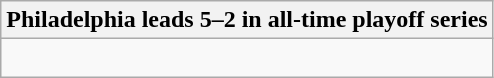<table class="wikitable collapsible collapsed">
<tr>
<th>Philadelphia leads 5–2 in all-time playoff series</th>
</tr>
<tr>
<td><br>





</td>
</tr>
</table>
